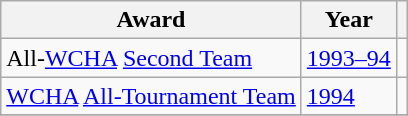<table class="wikitable">
<tr>
<th>Award</th>
<th>Year</th>
<th></th>
</tr>
<tr>
<td>All-<a href='#'>WCHA</a> <a href='#'>Second Team</a></td>
<td><a href='#'>1993–94</a></td>
<td></td>
</tr>
<tr>
<td><a href='#'>WCHA</a> <a href='#'>All-Tournament Team</a></td>
<td><a href='#'>1994</a></td>
<td></td>
</tr>
<tr>
</tr>
</table>
